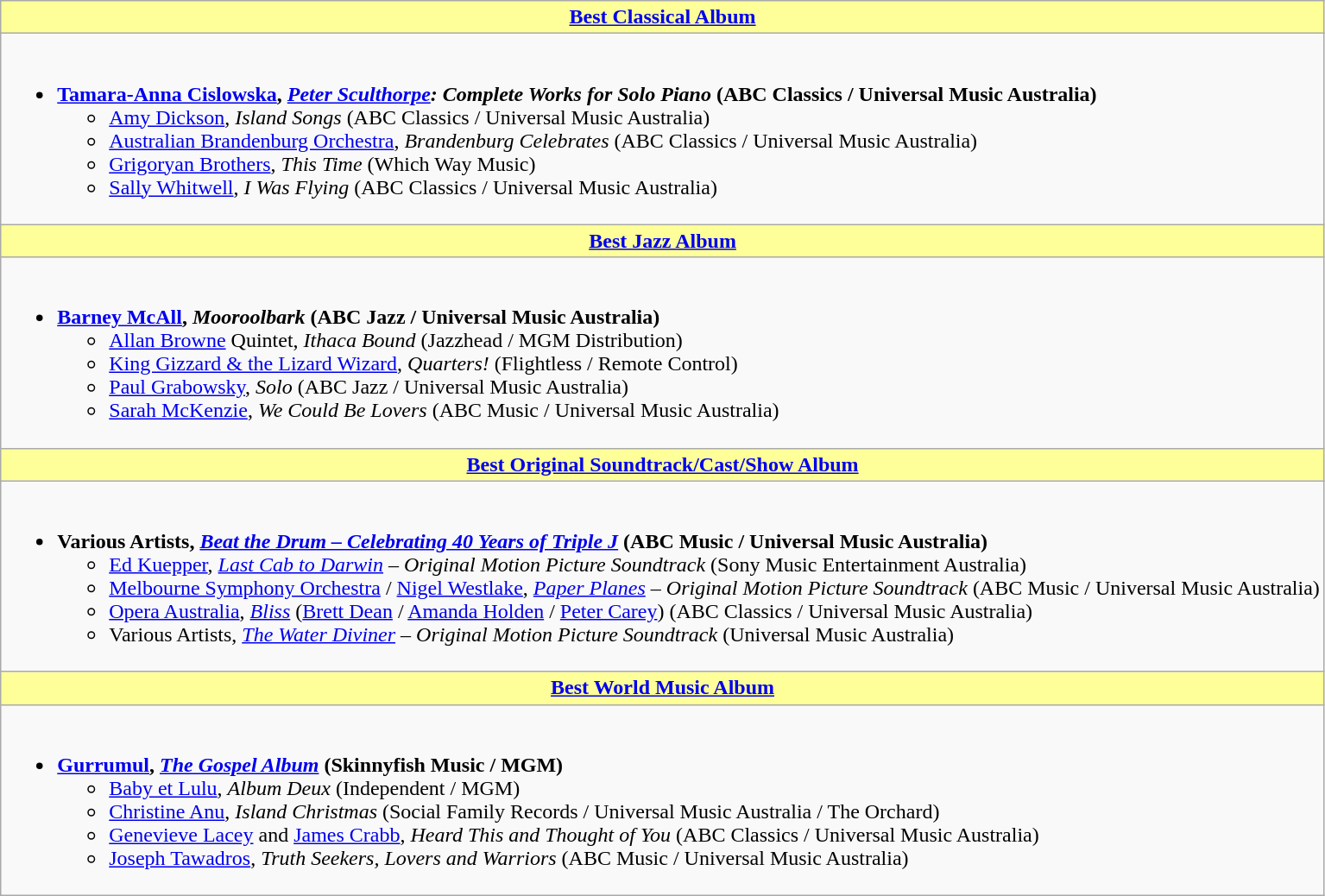<table class=wikitable style="width=150%">
<tr>
<th ! style="background:#ff9; width=;"50%"><a href='#'>Best Classical Album</a></th>
</tr>
<tr>
<td><br><ul><li><strong><a href='#'>Tamara-Anna Cislowska</a>, <em><a href='#'>Peter Sculthorpe</a>: Complete Works for Solo Piano</em> (ABC Classics / Universal Music Australia)</strong><ul><li><a href='#'>Amy Dickson</a>, <em>Island Songs</em> (ABC Classics / Universal Music Australia)</li><li><a href='#'>Australian Brandenburg Orchestra</a>, <em>Brandenburg Celebrates</em> (ABC Classics / Universal Music Australia)</li><li><a href='#'>Grigoryan Brothers</a>, <em>This Time</em> (Which Way Music)</li><li><a href='#'>Sally Whitwell</a>, <em>I Was Flying</em> (ABC Classics / Universal Music Australia)</li></ul></li></ul></td>
</tr>
<tr>
<th ! style="background:#ff9; width=;"50%"><a href='#'>Best Jazz Album</a></th>
</tr>
<tr>
<td><br><ul><li><strong><a href='#'>Barney McAll</a>, <em>Mooroolbark</em> (ABC Jazz / Universal Music Australia)</strong><ul><li><a href='#'>Allan Browne</a> Quintet, <em>Ithaca Bound</em> (Jazzhead / MGM Distribution)</li><li><a href='#'>King Gizzard & the Lizard Wizard</a>, <em>Quarters!</em> (Flightless / Remote Control)</li><li><a href='#'>Paul Grabowsky</a>, <em>Solo</em> (ABC Jazz / Universal Music Australia)</li><li><a href='#'>Sarah McKenzie</a>, <em>We Could Be Lovers</em> (ABC Music / Universal Music Australia)</li></ul></li></ul></td>
</tr>
<tr>
<th ! style="background:#ff9; width=;"50%"><a href='#'>Best Original Soundtrack/Cast/Show Album</a></th>
</tr>
<tr>
<td><br><ul><li><strong>Various Artists, <em><a href='#'>Beat the Drum – Celebrating 40 Years of Triple J</a></em> (ABC Music / Universal Music Australia)</strong><ul><li><a href='#'>Ed Kuepper</a>, <em><a href='#'>Last Cab to Darwin</a> – Original Motion Picture Soundtrack</em> (Sony Music Entertainment Australia)</li><li><a href='#'>Melbourne Symphony Orchestra</a> / <a href='#'>Nigel Westlake</a>, <em><a href='#'>Paper Planes</a> – Original Motion Picture Soundtrack</em> (ABC Music / Universal Music Australia)</li><li><a href='#'>Opera Australia</a>, <em><a href='#'>Bliss</a></em> (<a href='#'>Brett Dean</a> / <a href='#'>Amanda Holden</a> / <a href='#'>Peter Carey</a>) (ABC Classics / Universal Music Australia)</li><li>Various Artists, <em><a href='#'>The Water Diviner</a> – Original Motion Picture Soundtrack</em> (Universal Music Australia)</li></ul></li></ul></td>
</tr>
<tr>
<th ! style="background:#ff9; width=;"50%"><a href='#'>Best World Music Album</a></th>
</tr>
<tr>
<td><br><ul><li><strong><a href='#'>Gurrumul</a>, <em><a href='#'>The Gospel Album</a></em> (Skinnyfish Music / MGM)</strong><ul><li><a href='#'>Baby et Lulu</a>, <em>Album Deux</em> (Independent / MGM)</li><li><a href='#'>Christine Anu</a>, <em>Island Christmas</em> (Social Family Records / Universal Music Australia / The Orchard)</li><li><a href='#'>Genevieve Lacey</a> and <a href='#'>James Crabb</a>, <em>Heard This and Thought of You</em> (ABC Classics / Universal Music Australia)</li><li><a href='#'>Joseph Tawadros</a>, <em>Truth Seekers, Lovers and Warriors</em> (ABC Music / Universal Music Australia)</li></ul></li></ul></td>
</tr>
</table>
